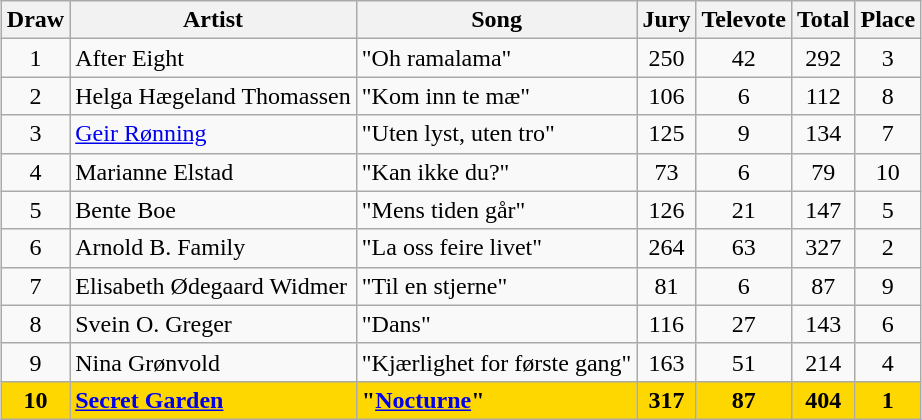<table class="sortable wikitable" style="margin: 1em auto 1em auto; text-align:center">
<tr>
<th>Draw</th>
<th>Artist</th>
<th>Song</th>
<th>Jury</th>
<th>Televote</th>
<th>Total</th>
<th>Place</th>
</tr>
<tr>
<td>1</td>
<td align="left">After Eight</td>
<td align="left">"Oh ramalama"</td>
<td>250</td>
<td>42</td>
<td>292</td>
<td>3</td>
</tr>
<tr>
<td>2</td>
<td align="left">Helga Hægeland Thomassen</td>
<td align="left">"Kom inn te mæ"</td>
<td>106</td>
<td>6</td>
<td>112</td>
<td>8</td>
</tr>
<tr>
<td>3</td>
<td align="left"><a href='#'>Geir Rønning</a></td>
<td align="left">"Uten lyst, uten tro"</td>
<td>125</td>
<td>9</td>
<td>134</td>
<td>7</td>
</tr>
<tr>
<td>4</td>
<td align="left">Marianne Elstad</td>
<td align="left">"Kan ikke du?"</td>
<td>73</td>
<td>6</td>
<td>79</td>
<td>10</td>
</tr>
<tr>
<td>5</td>
<td align="left">Bente Boe</td>
<td align="left">"Mens tiden går"</td>
<td>126</td>
<td>21</td>
<td>147</td>
<td>5</td>
</tr>
<tr>
<td>6</td>
<td align="left">Arnold B. Family</td>
<td align="left">"La oss feire livet"</td>
<td>264</td>
<td>63</td>
<td>327</td>
<td>2</td>
</tr>
<tr>
<td>7</td>
<td align="left">Elisabeth Ødegaard Widmer</td>
<td align="left">"Til en stjerne"</td>
<td>81</td>
<td>6</td>
<td>87</td>
<td>9</td>
</tr>
<tr>
<td>8</td>
<td align="left">Svein O. Greger</td>
<td align="left">"Dans"</td>
<td>116</td>
<td>27</td>
<td>143</td>
<td>6</td>
</tr>
<tr>
<td>9</td>
<td align="left">Nina Grønvold</td>
<td align="left">"Kjærlighet for første gang"</td>
<td>163</td>
<td>51</td>
<td>214</td>
<td>4</td>
</tr>
<tr style="font-weight:bold; background:gold;">
<td>10</td>
<td align="left"><a href='#'>Secret Garden</a></td>
<td align="left">"<a href='#'>Nocturne</a>"</td>
<td>317</td>
<td>87</td>
<td>404</td>
<td>1</td>
</tr>
</table>
